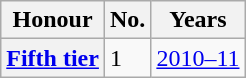<table class="wikitable plainrowheaders">
<tr>
<th scope=col>Honour</th>
<th scope=col>No.</th>
<th scope=col>Years</th>
</tr>
<tr>
<th scope=row><a href='#'>Fifth tier</a></th>
<td>1</td>
<td><a href='#'>2010–11</a></td>
</tr>
</table>
